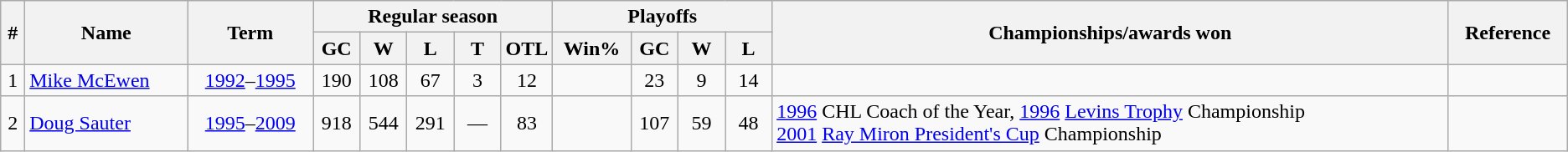<table class="wikitable" style="text-align:center">
<tr>
<th rowspan="2">#</th>
<th rowspan="2">Name</th>
<th rowspan="2">Term</th>
<th colspan="5">Regular season</th>
<th colspan="4">Playoffs</th>
<th rowspan="2">Championships/awards won</th>
<th rowspan="2">Reference</th>
</tr>
<tr>
<th width="3%">GC</th>
<th width="3%">W</th>
<th width="3%">L</th>
<th width="3%">T</th>
<th width="3%">OTL</th>
<th width="5%">Win%</th>
<th width="3%">GC</th>
<th width="3%">W</th>
<th width="3%">L</th>
</tr>
<tr>
<td>1</td>
<td align=left><a href='#'>Mike McEwen</a></td>
<td><a href='#'>1992</a>–<a href='#'>1995</a></td>
<td>190</td>
<td>108</td>
<td>67</td>
<td>3</td>
<td>12</td>
<td></td>
<td>23</td>
<td>9</td>
<td>14</td>
<td align=left></td>
<td></td>
</tr>
<tr>
<td>2</td>
<td align=left><a href='#'>Doug Sauter</a></td>
<td><a href='#'>1995</a>–<a href='#'>2009</a></td>
<td>918</td>
<td>544</td>
<td>291</td>
<td>—</td>
<td>83</td>
<td></td>
<td>107</td>
<td>59</td>
<td>48</td>
<td align=left><a href='#'>1996</a> CHL Coach of the Year, <a href='#'>1996</a> <a href='#'>Levins Trophy</a> Championship<br> <a href='#'>2001</a> <a href='#'>Ray Miron President's Cup</a> Championship</td>
<td></td>
</tr>
</table>
